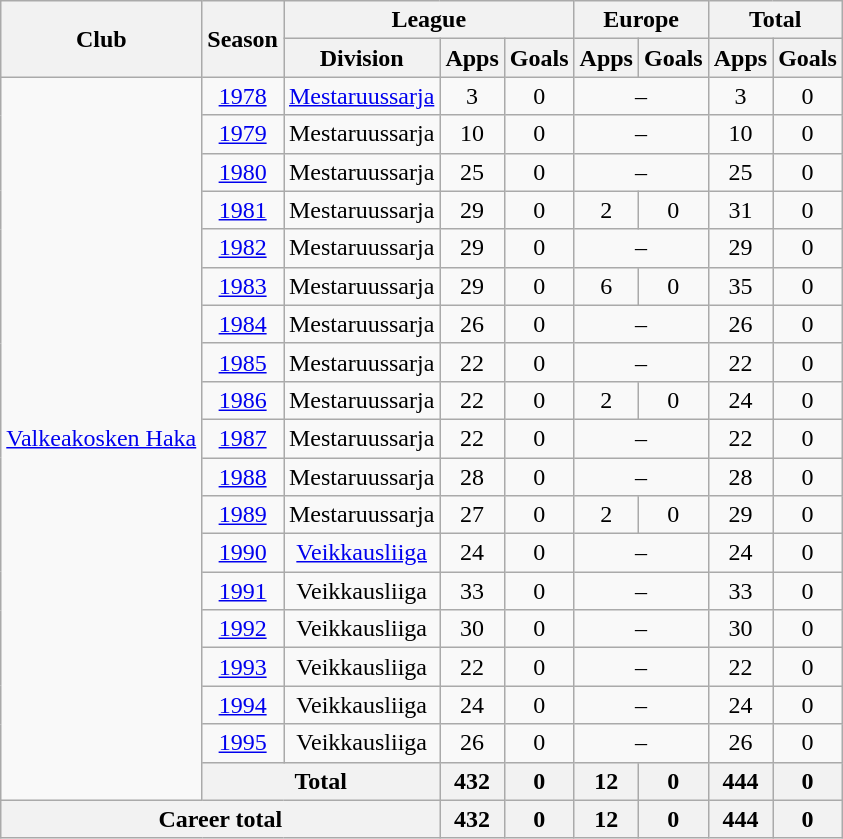<table class="wikitable" style="text-align:center">
<tr>
<th rowspan="2">Club</th>
<th rowspan="2">Season</th>
<th colspan="3">League</th>
<th colspan="2">Europe</th>
<th colspan="2">Total</th>
</tr>
<tr>
<th>Division</th>
<th>Apps</th>
<th>Goals</th>
<th>Apps</th>
<th>Goals</th>
<th>Apps</th>
<th>Goals</th>
</tr>
<tr>
<td rowspan=19><a href='#'>Valkeakosken Haka</a></td>
<td><a href='#'>1978</a></td>
<td><a href='#'>Mestaruussarja</a></td>
<td>3</td>
<td>0</td>
<td colspan=2>–</td>
<td>3</td>
<td>0</td>
</tr>
<tr>
<td><a href='#'>1979</a></td>
<td>Mestaruussarja</td>
<td>10</td>
<td>0</td>
<td colspan=2>–</td>
<td>10</td>
<td>0</td>
</tr>
<tr>
<td><a href='#'>1980</a></td>
<td>Mestaruussarja</td>
<td>25</td>
<td>0</td>
<td colspan=2>–</td>
<td>25</td>
<td>0</td>
</tr>
<tr>
<td><a href='#'>1981</a></td>
<td>Mestaruussarja</td>
<td>29</td>
<td>0</td>
<td>2</td>
<td>0</td>
<td>31</td>
<td>0</td>
</tr>
<tr>
<td><a href='#'>1982</a></td>
<td>Mestaruussarja</td>
<td>29</td>
<td>0</td>
<td colspan=2>–</td>
<td>29</td>
<td>0</td>
</tr>
<tr>
<td><a href='#'>1983</a></td>
<td>Mestaruussarja</td>
<td>29</td>
<td>0</td>
<td>6</td>
<td>0</td>
<td>35</td>
<td>0</td>
</tr>
<tr>
<td><a href='#'>1984</a></td>
<td>Mestaruussarja</td>
<td>26</td>
<td>0</td>
<td colspan=2>–</td>
<td>26</td>
<td>0</td>
</tr>
<tr>
<td><a href='#'>1985</a></td>
<td>Mestaruussarja</td>
<td>22</td>
<td>0</td>
<td colspan=2>–</td>
<td>22</td>
<td>0</td>
</tr>
<tr>
<td><a href='#'>1986</a></td>
<td>Mestaruussarja</td>
<td>22</td>
<td>0</td>
<td>2</td>
<td>0</td>
<td>24</td>
<td>0</td>
</tr>
<tr>
<td><a href='#'>1987</a></td>
<td>Mestaruussarja</td>
<td>22</td>
<td>0</td>
<td colspan=2>–</td>
<td>22</td>
<td>0</td>
</tr>
<tr>
<td><a href='#'>1988</a></td>
<td>Mestaruussarja</td>
<td>28</td>
<td>0</td>
<td colspan=2>–</td>
<td>28</td>
<td>0</td>
</tr>
<tr>
<td><a href='#'>1989</a></td>
<td>Mestaruussarja</td>
<td>27</td>
<td>0</td>
<td>2</td>
<td>0</td>
<td>29</td>
<td>0</td>
</tr>
<tr>
<td><a href='#'>1990</a></td>
<td><a href='#'>Veikkausliiga</a></td>
<td>24</td>
<td>0</td>
<td colspan=2>–</td>
<td>24</td>
<td>0</td>
</tr>
<tr>
<td><a href='#'>1991</a></td>
<td>Veikkausliiga</td>
<td>33</td>
<td>0</td>
<td colspan=2>–</td>
<td>33</td>
<td>0</td>
</tr>
<tr>
<td><a href='#'>1992</a></td>
<td>Veikkausliiga</td>
<td>30</td>
<td>0</td>
<td colspan=2>–</td>
<td>30</td>
<td>0</td>
</tr>
<tr>
<td><a href='#'>1993</a></td>
<td>Veikkausliiga</td>
<td>22</td>
<td>0</td>
<td colspan=2>–</td>
<td>22</td>
<td>0</td>
</tr>
<tr>
<td><a href='#'>1994</a></td>
<td>Veikkausliiga</td>
<td>24</td>
<td>0</td>
<td colspan=2>–</td>
<td>24</td>
<td>0</td>
</tr>
<tr>
<td><a href='#'>1995</a></td>
<td>Veikkausliiga</td>
<td>26</td>
<td>0</td>
<td colspan=2>–</td>
<td>26</td>
<td>0</td>
</tr>
<tr>
<th colspan="2">Total</th>
<th>432</th>
<th>0</th>
<th>12</th>
<th>0</th>
<th>444</th>
<th>0</th>
</tr>
<tr>
<th colspan="3">Career total</th>
<th>432</th>
<th>0</th>
<th>12</th>
<th>0</th>
<th>444</th>
<th>0</th>
</tr>
</table>
